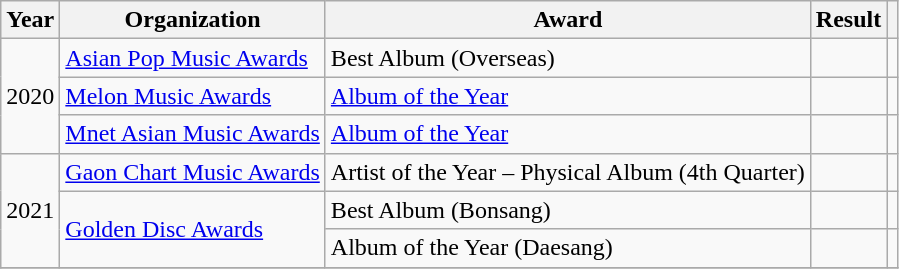<table class="wikitable sortable plainrowheaders">
<tr>
<th scope="col">Year</th>
<th scope="col">Organization</th>
<th scope="col">Award</th>
<th scope="col">Result</th>
<th scope="col" class="unsortable"></th>
</tr>
<tr>
<td rowspan="3">2020</td>
<td><a href='#'>Asian Pop Music Awards</a></td>
<td>Best Album (Overseas)</td>
<td></td>
<td style="text-align:center;"></td>
</tr>
<tr>
<td><a href='#'>Melon Music Awards</a></td>
<td><a href='#'>Album of the Year</a></td>
<td></td>
<td style="text-align:center;"></td>
</tr>
<tr>
<td><a href='#'>Mnet Asian Music Awards</a></td>
<td><a href='#'>Album of the Year</a></td>
<td></td>
<td style="text-align:center;"></td>
</tr>
<tr>
<td rowspan="3">2021</td>
<td><a href='#'>Gaon Chart Music Awards</a></td>
<td>Artist of the Year – Physical Album (4th Quarter)</td>
<td></td>
<td style="text-align:center;"></td>
</tr>
<tr>
<td rowspan="2"><a href='#'>Golden Disc Awards</a></td>
<td>Best Album (Bonsang)</td>
<td></td>
<td style="text-align:center"></td>
</tr>
<tr>
<td>Album of the Year (Daesang)</td>
<td></td>
<td style="text-align:center"></td>
</tr>
<tr>
</tr>
</table>
